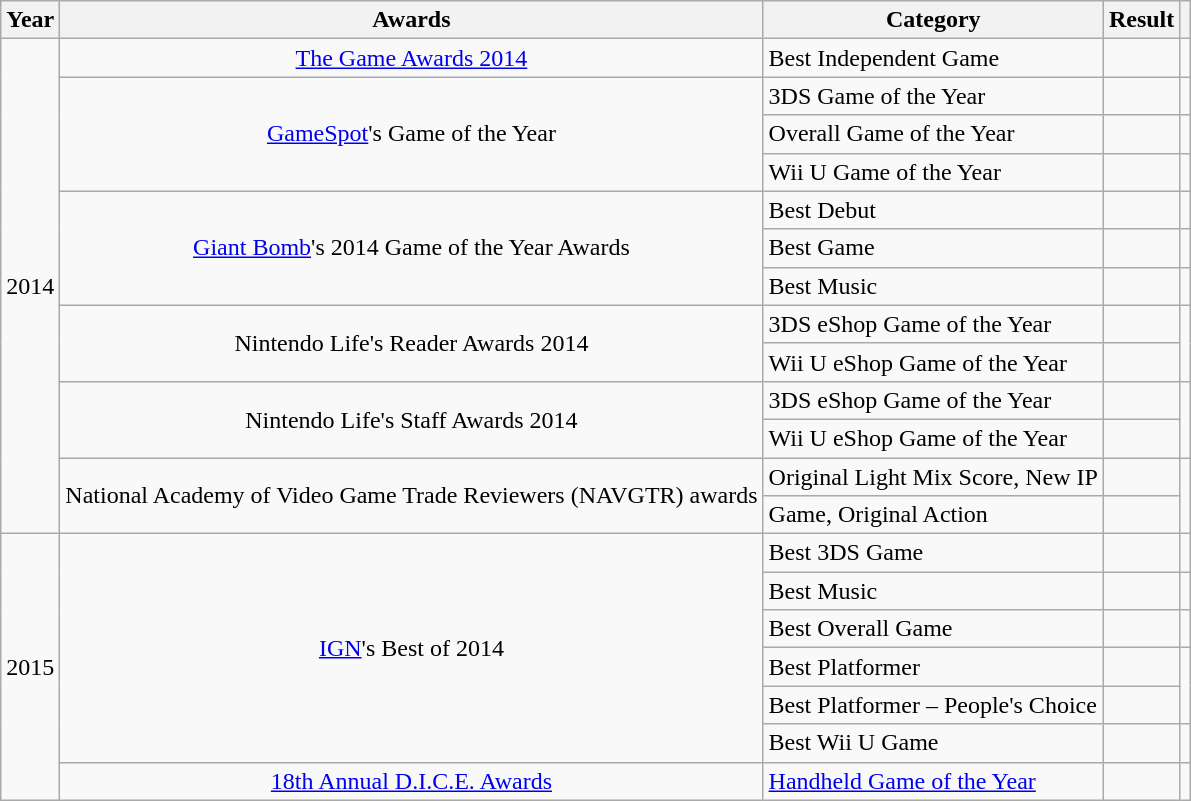<table class="wikitable">
<tr>
<th>Year</th>
<th>Awards</th>
<th>Category</th>
<th>Result</th>
<th></th>
</tr>
<tr>
<td rowspan="13" style="text-align:center;">2014</td>
<td align=center><a href='#'>The Game Awards 2014</a></td>
<td>Best Independent Game</td>
<td></td>
<td align=center></td>
</tr>
<tr>
<td rowspan="3" style="text-align:center;"><a href='#'>GameSpot</a>'s Game of the Year</td>
<td>3DS Game of the Year</td>
<td></td>
<td align=center></td>
</tr>
<tr>
<td>Overall Game of the Year</td>
<td></td>
<td align=center></td>
</tr>
<tr>
<td>Wii U Game of the Year</td>
<td></td>
<td align=center></td>
</tr>
<tr>
<td rowspan="3" style="text-align:center;"><a href='#'>Giant Bomb</a>'s 2014 Game of the Year Awards</td>
<td>Best Debut</td>
<td></td>
<td align=center></td>
</tr>
<tr>
<td>Best Game</td>
<td></td>
<td align=center></td>
</tr>
<tr>
<td>Best Music</td>
<td></td>
<td align=center></td>
</tr>
<tr>
<td rowspan="2" style="text-align:center;">Nintendo Life's Reader Awards 2014</td>
<td>3DS eShop Game of the Year</td>
<td></td>
<td rowspan="2" style="text-align:center;"></td>
</tr>
<tr>
<td>Wii U eShop Game of the Year</td>
<td></td>
</tr>
<tr>
<td rowspan="2" style="text-align:center;">Nintendo Life's Staff Awards 2014</td>
<td>3DS eShop Game of the Year</td>
<td></td>
<td rowspan="2" style="text-align:center;"></td>
</tr>
<tr>
<td>Wii U eShop Game of the Year</td>
<td></td>
</tr>
<tr>
<td align=center rowspan="2">National Academy of Video Game Trade Reviewers (NAVGTR) awards</td>
<td>Original Light Mix Score, New IP</td>
<td></td>
<td align=center rowspan="2"></td>
</tr>
<tr>
<td>Game, Original Action</td>
<td></td>
</tr>
<tr>
<td rowspan="7" style="text-align:center;">2015</td>
<td rowspan="6" style="text-align:center;"><a href='#'>IGN</a>'s Best of 2014</td>
<td>Best 3DS Game</td>
<td></td>
<td align=center></td>
</tr>
<tr>
<td>Best Music</td>
<td></td>
<td align=center></td>
</tr>
<tr>
<td>Best Overall Game</td>
<td></td>
<td align=center></td>
</tr>
<tr>
<td>Best Platformer</td>
<td></td>
<td rowspan="2" style="text-align:center;"></td>
</tr>
<tr>
<td>Best Platformer – People's Choice</td>
<td></td>
</tr>
<tr>
<td>Best Wii U Game</td>
<td></td>
<td align=center></td>
</tr>
<tr>
<td align=center><a href='#'>18th Annual D.I.C.E. Awards</a></td>
<td><a href='#'>Handheld Game of the Year</a></td>
<td></td>
<td align=center></td>
</tr>
</table>
